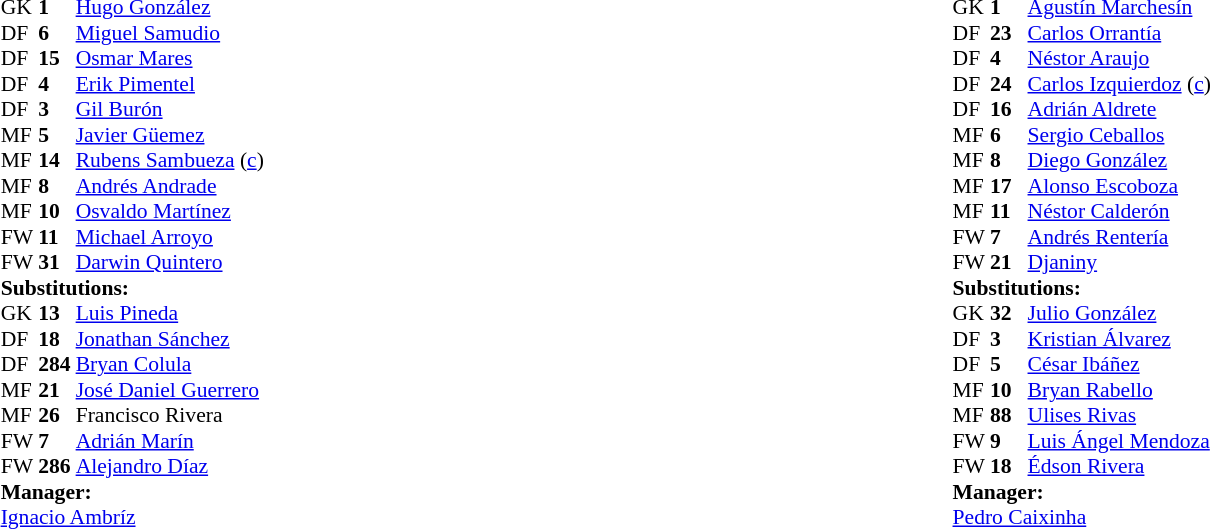<table width=100%>
<tr>
<td valign=top width=50%><br><table style="font-size:90%" cellspacing=0 cellpadding=0 align=center>
<tr>
<th width=25></th>
<th width=25></th>
</tr>
<tr>
<td>GK</td>
<td><strong>1</strong></td>
<td> <a href='#'>Hugo González</a></td>
</tr>
<tr>
<td>DF</td>
<td><strong>6</strong></td>
<td> <a href='#'>Miguel Samudio</a></td>
<td></td>
<td></td>
</tr>
<tr>
<td>DF</td>
<td><strong>15</strong></td>
<td> <a href='#'>Osmar Mares</a></td>
<td></td>
</tr>
<tr>
<td>DF</td>
<td><strong>4</strong></td>
<td> <a href='#'>Erik Pimentel</a></td>
</tr>
<tr>
<td>DF</td>
<td><strong>3</strong></td>
<td> <a href='#'>Gil Burón</a></td>
</tr>
<tr>
<td>MF</td>
<td><strong>5</strong></td>
<td> <a href='#'>Javier Güemez</a></td>
</tr>
<tr>
<td>MF</td>
<td><strong>14</strong></td>
<td> <a href='#'>Rubens Sambueza</a> (<a href='#'>c</a>)</td>
<td></td>
</tr>
<tr>
<td>MF</td>
<td><strong>8</strong></td>
<td> <a href='#'>Andrés Andrade</a></td>
<td></td>
</tr>
<tr>
<td>MF</td>
<td><strong>10</strong></td>
<td> <a href='#'>Osvaldo Martínez</a></td>
<td></td>
<td></td>
</tr>
<tr>
<td>FW</td>
<td><strong>11</strong></td>
<td> <a href='#'>Michael Arroyo</a></td>
</tr>
<tr>
<td>FW</td>
<td><strong>31</strong></td>
<td> <a href='#'>Darwin Quintero</a></td>
<td></td>
<td></td>
</tr>
<tr>
<td colspan=3><strong>Substitutions:</strong></td>
</tr>
<tr>
<td>GK</td>
<td><strong>13</strong></td>
<td> <a href='#'>Luis Pineda</a></td>
</tr>
<tr>
<td>DF</td>
<td><strong>18</strong></td>
<td> <a href='#'>Jonathan Sánchez</a></td>
</tr>
<tr>
<td>DF</td>
<td><strong>284</strong></td>
<td> <a href='#'>Bryan Colula</a></td>
</tr>
<tr>
<td>MF</td>
<td><strong>21</strong></td>
<td> <a href='#'>José Daniel Guerrero</a></td>
<td></td>
<td></td>
</tr>
<tr>
<td>MF</td>
<td><strong>26</strong></td>
<td> Francisco Rivera</td>
<td></td>
<td></td>
</tr>
<tr>
<td>FW</td>
<td><strong>7</strong></td>
<td> <a href='#'>Adrián Marín</a></td>
</tr>
<tr>
<td>FW</td>
<td><strong>286</strong></td>
<td> <a href='#'>Alejandro Díaz</a></td>
<td></td>
<td></td>
</tr>
<tr>
<td colspan=3><strong>Manager:</strong></td>
</tr>
<tr>
<td colspan=4> <a href='#'>Ignacio Ambríz</a></td>
</tr>
</table>
</td>
<td valign=top></td>
<td valign=top width=50%><br><table style="font-size:90%" cellspacing=0 cellpadding=0 align=center>
<tr>
<th width=25></th>
<th width=25></th>
</tr>
<tr>
<td>GK</td>
<td><strong>1</strong></td>
<td> <a href='#'>Agustín Marchesín</a></td>
</tr>
<tr>
<td>DF</td>
<td><strong>23</strong></td>
<td> <a href='#'>Carlos Orrantía</a></td>
</tr>
<tr>
<td>DF</td>
<td><strong>4</strong></td>
<td> <a href='#'>Néstor Araujo</a></td>
<td></td>
</tr>
<tr>
<td>DF</td>
<td><strong>24</strong></td>
<td> <a href='#'>Carlos Izquierdoz</a> (<a href='#'>c</a>)</td>
</tr>
<tr>
<td>DF</td>
<td><strong>16</strong></td>
<td> <a href='#'>Adrián Aldrete</a></td>
</tr>
<tr>
<td>MF</td>
<td><strong>6</strong></td>
<td> <a href='#'>Sergio Ceballos</a></td>
</tr>
<tr>
<td>MF</td>
<td><strong>8</strong></td>
<td> <a href='#'>Diego González</a></td>
<td></td>
</tr>
<tr>
<td>MF</td>
<td><strong>17</strong></td>
<td> <a href='#'>Alonso Escoboza</a></td>
<td></td>
<td></td>
</tr>
<tr>
<td>MF</td>
<td><strong>11</strong></td>
<td> <a href='#'>Néstor Calderón</a></td>
<td></td>
<td></td>
</tr>
<tr>
<td>FW</td>
<td><strong>7</strong></td>
<td> <a href='#'>Andrés Rentería</a></td>
<td></td>
<td></td>
</tr>
<tr>
<td>FW</td>
<td><strong>21</strong></td>
<td> <a href='#'>Djaniny</a></td>
</tr>
<tr>
</tr>
<tr>
<td colspan=3><strong>Substitutions:</strong></td>
</tr>
<tr>
<td>GK</td>
<td><strong>32</strong></td>
<td> <a href='#'>Julio González</a></td>
</tr>
<tr>
<td>DF</td>
<td><strong>3</strong></td>
<td> <a href='#'>Kristian Álvarez</a></td>
</tr>
<tr>
<td>DF</td>
<td><strong>5</strong></td>
<td> <a href='#'>César Ibáñez</a></td>
</tr>
<tr>
<td>MF</td>
<td><strong>10</strong></td>
<td> <a href='#'>Bryan Rabello</a></td>
</tr>
<tr>
<td>MF</td>
<td><strong>88</strong></td>
<td> <a href='#'>Ulises Rivas</a></td>
<td></td>
<td></td>
</tr>
<tr>
<td>FW</td>
<td><strong>9</strong></td>
<td> <a href='#'>Luis Ángel Mendoza</a></td>
<td></td>
<td></td>
</tr>
<tr>
<td>FW</td>
<td><strong>18</strong></td>
<td> <a href='#'>Édson Rivera</a></td>
<td></td>
<td></td>
</tr>
<tr>
<td colspan=3><strong>Manager:</strong></td>
</tr>
<tr>
<td colspan=4> <a href='#'>Pedro Caixinha</a></td>
</tr>
</table>
</td>
</tr>
</table>
